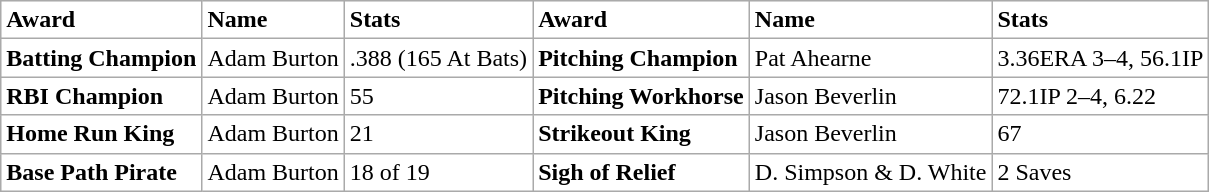<table class="wikitable">
<tr bgcolor="#FFFFFF">
<td><strong>Award</strong></td>
<td><strong>Name</strong></td>
<td><strong>Stats</strong></td>
<td><strong>Award</strong></td>
<td><strong>Name</strong></td>
<td><strong>Stats</strong></td>
</tr>
<tr bgcolor="#FFFFFF">
<td><strong>Batting Champion</strong></td>
<td>Adam Burton</td>
<td>.388 (165 At Bats)</td>
<td><strong>Pitching Champion</strong></td>
<td>Pat Ahearne</td>
<td>3.36ERA 3–4, 56.1IP</td>
</tr>
<tr bgcolor="#FFFFFF">
<td><strong>RBI Champion</strong></td>
<td>Adam Burton</td>
<td>55</td>
<td><strong>Pitching Workhorse</strong></td>
<td>Jason Beverlin</td>
<td>72.1IP 2–4, 6.22</td>
</tr>
<tr bgcolor="#FFFFFF">
<td><strong>Home Run King</strong></td>
<td>Adam Burton</td>
<td>21</td>
<td><strong>Strikeout King</strong></td>
<td>Jason Beverlin</td>
<td>67</td>
</tr>
<tr bgcolor="#FFFFFF">
<td><strong>Base Path Pirate</strong></td>
<td>Adam Burton</td>
<td>18 of 19</td>
<td><strong>Sigh of Relief</strong></td>
<td>D.  Simpson & D. White</td>
<td>2 Saves</td>
</tr>
</table>
